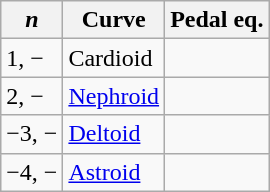<table class="wikitable">
<tr>
<th><em>n</em></th>
<th>Curve</th>
<th>Pedal eq.</th>
</tr>
<tr>
<td>1, −</td>
<td>Cardioid</td>
<td></td>
</tr>
<tr>
<td>2, −</td>
<td><a href='#'>Nephroid</a></td>
<td></td>
</tr>
<tr>
<td>−3, −</td>
<td><a href='#'>Deltoid</a></td>
<td></td>
</tr>
<tr>
<td>−4, −</td>
<td><a href='#'>Astroid</a></td>
<td></td>
</tr>
</table>
